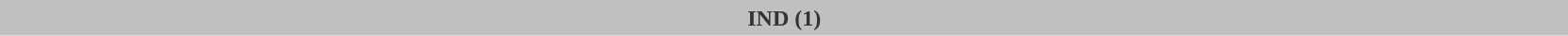<table style="width:88%; text-align:center;">
<tr style="color:white; height:25px;">
<td style="background:Silver;color:#333; width:100%;"><strong>IND (1)</strong></td>
</tr>
<tr>
</tr>
</table>
